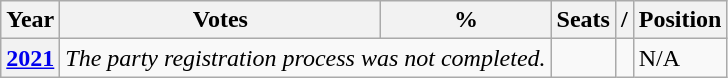<table class="wikitable">
<tr>
<th>Year</th>
<th>Votes</th>
<th>%</th>
<th>Seats</th>
<th>/</th>
<th>Position</th>
</tr>
<tr>
<th><a href='#'>2021</a></th>
<td colspan="2"><em>The party registration process was not completed.</em></td>
<td></td>
<td></td>
<td>N/A</td>
</tr>
</table>
